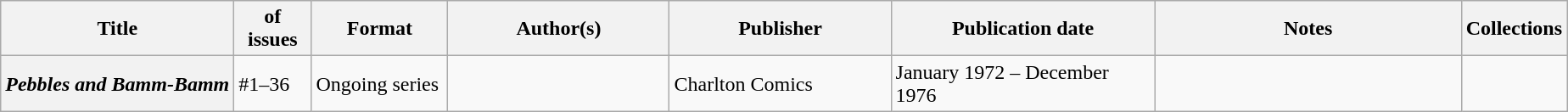<table class="wikitable">
<tr>
<th>Title</th>
<th style="width:40pt"> of issues</th>
<th style="width:75pt">Format</th>
<th style="width:125pt">Author(s)</th>
<th style="width:125pt">Publisher</th>
<th style="width:150pt">Publication date</th>
<th style="width:175pt">Notes</th>
<th>Collections</th>
</tr>
<tr>
<th><em>Pebbles and Bamm-Bamm</em></th>
<td>#1–36</td>
<td>Ongoing series</td>
<td></td>
<td>Charlton Comics</td>
<td>January 1972 – December 1976</td>
<td></td>
<td></td>
</tr>
</table>
